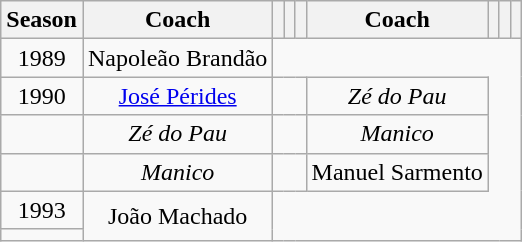<table class="wikitable" style="text-align:center;">
<tr>
<th>Season</th>
<th>Coach</th>
<th></th>
<th></th>
<th></th>
<th>Coach</th>
<th></th>
<th></th>
<th></th>
</tr>
<tr>
<td>1989</td>
<td> Napoleão Brandão</td>
</tr>
<tr>
<td>1990</td>
<td> <a href='#'>José Pérides</a></td>
<td colspan=3></td>
<td> <em>Zé do Pau</em></td>
</tr>
<tr>
<td></td>
<td> <em>Zé do Pau</em></td>
<td colspan=3></td>
<td> <em>Manico</em></td>
</tr>
<tr>
<td></td>
<td> <em>Manico</em></td>
<td colspan=3></td>
<td> Manuel Sarmento</td>
</tr>
<tr>
<td>1993</td>
<td rowspan=2> João Machado</td>
</tr>
<tr>
<td></td>
</tr>
</table>
